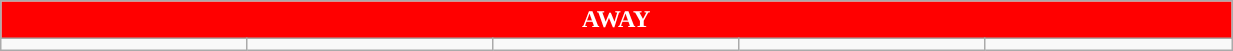<table class="wikitable collapsible collapsed" style="width:65%">
<tr>
<th colspan=6 ! style="color:white; background:red">AWAY</th>
</tr>
<tr>
<td></td>
<td></td>
<td></td>
<td></td>
<td></td>
</tr>
</table>
